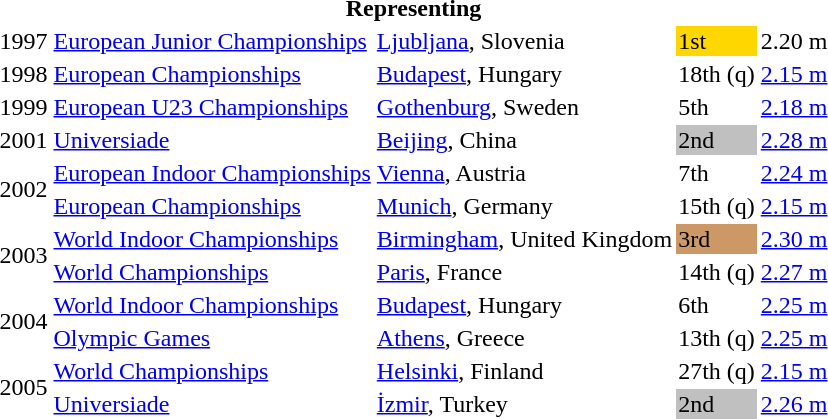<table>
<tr>
<th colspan="5">Representing </th>
</tr>
<tr>
<td>1997</td>
<td><a href='#'>European Junior Championships</a></td>
<td><a href='#'>Ljubljana</a>, Slovenia</td>
<td bgcolor=gold>1st</td>
<td>2.20 m</td>
</tr>
<tr>
<td>1998</td>
<td><a href='#'>European Championships</a></td>
<td><a href='#'>Budapest</a>, Hungary</td>
<td>18th (q)</td>
<td><a href='#'>2.15 m</a></td>
</tr>
<tr>
<td>1999</td>
<td><a href='#'>European U23 Championships</a></td>
<td><a href='#'>Gothenburg</a>, Sweden</td>
<td>5th</td>
<td><a href='#'>2.18 m</a></td>
</tr>
<tr>
<td>2001</td>
<td><a href='#'>Universiade</a></td>
<td><a href='#'>Beijing</a>, China</td>
<td bgcolor=silver>2nd</td>
<td><a href='#'>2.28 m</a></td>
</tr>
<tr>
<td rowspan=2>2002</td>
<td><a href='#'>European Indoor Championships</a></td>
<td><a href='#'>Vienna</a>, Austria</td>
<td>7th</td>
<td><a href='#'>2.24 m</a></td>
</tr>
<tr>
<td><a href='#'>European Championships</a></td>
<td><a href='#'>Munich</a>, Germany</td>
<td>15th (q)</td>
<td><a href='#'>2.15 m</a></td>
</tr>
<tr>
<td rowspan=2>2003</td>
<td><a href='#'>World Indoor Championships</a></td>
<td><a href='#'>Birmingham</a>, United Kingdom</td>
<td bgcolor=cc9966>3rd</td>
<td><a href='#'>2.30 m</a></td>
</tr>
<tr>
<td><a href='#'>World Championships</a></td>
<td><a href='#'>Paris</a>, France</td>
<td>14th (q)</td>
<td><a href='#'>2.27 m</a></td>
</tr>
<tr>
<td rowspan=2>2004</td>
<td><a href='#'>World Indoor Championships</a></td>
<td><a href='#'>Budapest</a>, Hungary</td>
<td>6th</td>
<td><a href='#'>2.25 m</a></td>
</tr>
<tr>
<td><a href='#'>Olympic Games</a></td>
<td><a href='#'>Athens</a>, Greece</td>
<td>13th (q)</td>
<td><a href='#'>2.25 m</a></td>
</tr>
<tr>
<td rowspan=2>2005</td>
<td><a href='#'>World Championships</a></td>
<td><a href='#'>Helsinki</a>, Finland</td>
<td>27th (q)</td>
<td><a href='#'>2.15 m</a></td>
</tr>
<tr>
<td><a href='#'>Universiade</a></td>
<td><a href='#'>İzmir</a>, Turkey</td>
<td bgcolor=silver>2nd</td>
<td><a href='#'>2.26 m</a></td>
</tr>
</table>
